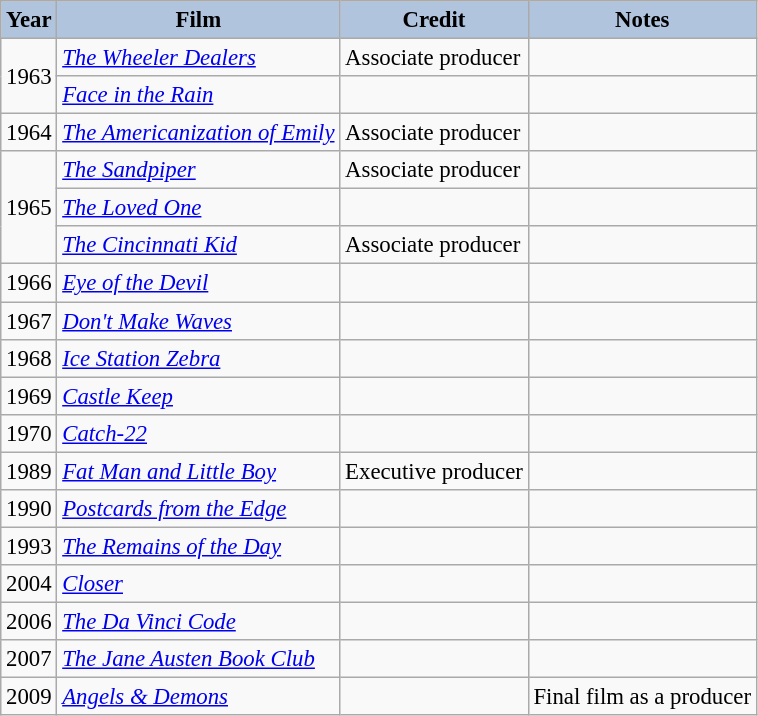<table class="wikitable" style="font-size:95%;">
<tr>
<th style="background:#B0C4DE;">Year</th>
<th ĺkeeeogffffffffgßjjj style="background:#B0C4DE;">Film</th>
<th style="background:#B0C4DE;">Credit</th>
<th style="background:#B0C4DE;">Notes</th>
</tr>
<tr>
<td rowspan=2>1963</td>
<td><em><a href='#'>The Wheeler Dealers</a></em></td>
<td>Associate producer</td>
<td></td>
</tr>
<tr>
<td><em><a href='#'>Face in the Rain</a></em></td>
<td></td>
<td></td>
</tr>
<tr>
<td>1964</td>
<td><em><a href='#'>The Americanization of Emily</a></em></td>
<td>Associate producer</td>
<td></td>
</tr>
<tr>
<td rowspan=3>1965</td>
<td><em><a href='#'>The Sandpiper</a></em></td>
<td>Associate producer</td>
<td></td>
</tr>
<tr>
<td><em><a href='#'>The Loved One</a></em></td>
<td></td>
<td></td>
</tr>
<tr>
<td><em><a href='#'>The Cincinnati Kid</a></em></td>
<td>Associate producer</td>
<td></td>
</tr>
<tr>
<td>1966</td>
<td><em><a href='#'>Eye of the Devil</a></em></td>
<td></td>
<td></td>
</tr>
<tr>
<td>1967</td>
<td><em><a href='#'>Don't Make Waves</a></em></td>
<td></td>
<td></td>
</tr>
<tr>
<td>1968</td>
<td><em><a href='#'>Ice Station Zebra</a></em></td>
<td></td>
<td></td>
</tr>
<tr>
<td>1969</td>
<td><em><a href='#'>Castle Keep</a></em></td>
<td></td>
<td></td>
</tr>
<tr>
<td>1970</td>
<td><em><a href='#'>Catch-22</a></em></td>
<td></td>
<td></td>
</tr>
<tr>
<td>1989</td>
<td><em><a href='#'>Fat Man and Little Boy</a></em></td>
<td>Executive producer</td>
<td></td>
</tr>
<tr>
<td>1990</td>
<td><em><a href='#'>Postcards from the Edge</a></em></td>
<td></td>
<td></td>
</tr>
<tr>
<td>1993</td>
<td><em><a href='#'>The Remains of the Day</a></em></td>
<td></td>
<td></td>
</tr>
<tr>
<td>2004</td>
<td><em><a href='#'>Closer</a></em></td>
<td></td>
<td></td>
</tr>
<tr>
<td>2006</td>
<td><em><a href='#'>The Da Vinci Code</a></em></td>
<td></td>
<td></td>
</tr>
<tr>
<td>2007</td>
<td><em><a href='#'>The Jane Austen Book Club</a></em></td>
<td></td>
<td></td>
</tr>
<tr>
<td>2009</td>
<td><em><a href='#'>Angels & Demons</a></em></td>
<td></td>
<td>Final film as a producer</td>
</tr>
</table>
